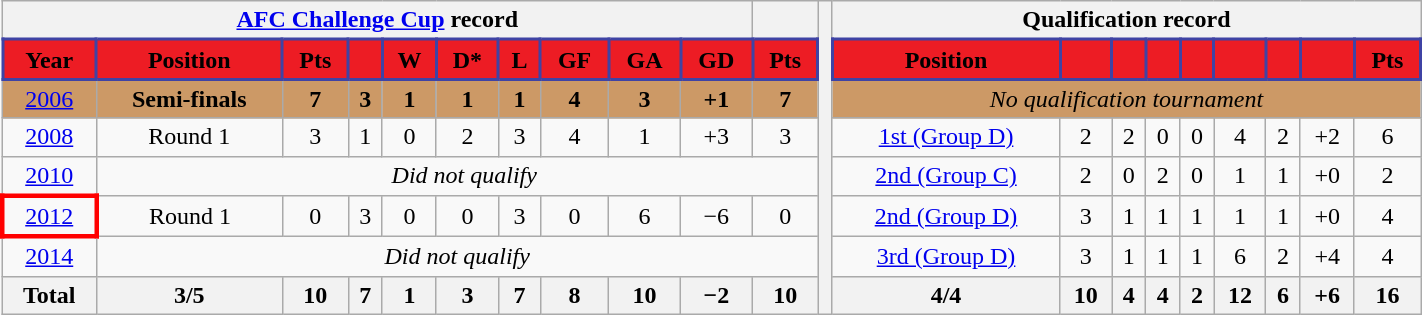<table Class = "wikitable" style = "text-align: center; width:75%;">
<tr>
<th colspan=10><a href='#'>AFC Challenge Cup</a> record</th>
<th></th>
<th style="width:1%;" rowspan="25"></th>
<th colspan=9>Qualification record</th>
</tr>
<tr>
<th style="background:#ED1C24;border: 2px solid #3F43A4;"><span>Year</span></th>
<th style="background:#ED1C24;border: 2px solid #3F43A4;"><span>Position</span></th>
<th style="background:#ED1C24;border: 2px solid #3F43A4;"><span>Pts</span></th>
<th style="background:#ED1C24;border: 2px solid #3F43A4;"><span></span></th>
<th style="background:#ED1C24;border: 2px solid #3F43A4;"><span>W</span></th>
<th style="background:#ED1C24;border: 2px solid #3F43A4;"><span>D*</span></th>
<th style="background:#ED1C24;border: 2px solid #3F43A4;"><span>L</span></th>
<th style="background:#ED1C24;border: 2px solid #3F43A4;"><span>GF</span></th>
<th style="background:#ED1C24;border: 2px solid #3F43A4;"><span>GA</span></th>
<th style="background:#ED1C24;border: 2px solid #3F43A4;"><span>GD</span></th>
<th style="background:#ED1C24;border: 2px solid #3F43A4;"><span>Pts</span></th>
<th style="background:#ED1C24;border: 2px solid #3F43A4;"><span>Position</span></th>
<th style="background:#ED1C24;border: 2px solid #3F43A4;"><span></span></th>
<th style="background:#ED1C24;border: 2px solid #3F43A4;"><span></span></th>
<th style="background:#ED1C24;border: 2px solid #3F43A4;"><span></span></th>
<th style="background:#ED1C24;border: 2px solid #3F43A4;"><span></span></th>
<th style="background:#ED1C24;border: 2px solid #3F43A4;"><span></span></th>
<th style="background:#ED1C24;border: 2px solid #3F43A4;"><span></span></th>
<th style="background:#ED1C24;border: 2px solid #3F43A4;"><span></span></th>
<th style="background:#ED1C24;border: 2px solid #3F43A4;"><span>Pts</span></th>
</tr>
<tr bgcolor="#c96">
<td> <a href='#'>2006</a></td>
<td><strong>Semi-finals</strong></td>
<td><strong>7</strong></td>
<td><strong>3</strong></td>
<td><strong>1</strong></td>
<td><strong>1</strong></td>
<td><strong>1</strong></td>
<td><strong>4</strong></td>
<td><strong>3</strong></td>
<td><strong>+1</strong></td>
<td><strong>7</strong></td>
<td colspan="9"><em>No qualification tournament</em></td>
</tr>
<tr>
<td> <a href='#'>2008</a></td>
<td>Round 1</td>
<td>3</td>
<td>1</td>
<td>0</td>
<td>2</td>
<td>3</td>
<td>4</td>
<td>1</td>
<td>+3</td>
<td>3</td>
<td><a href='#'>1st (Group D)</a></td>
<td>2</td>
<td>2</td>
<td>0</td>
<td>0</td>
<td>4</td>
<td>2</td>
<td>+2</td>
<td>6</td>
</tr>
<tr>
<td> <a href='#'>2010</a></td>
<td colspan="11"><em>Did not qualify</em></td>
<td><a href='#'>2nd (Group C)</a></td>
<td>2</td>
<td>0</td>
<td>2</td>
<td>0</td>
<td>1</td>
<td>1</td>
<td>+0</td>
<td>2</td>
</tr>
<tr>
<td style="border: 3px solid red"> <a href='#'>2012</a></td>
<td>Round 1</td>
<td>0</td>
<td>3</td>
<td>0</td>
<td>0</td>
<td>3</td>
<td>0</td>
<td>6</td>
<td>−6</td>
<td>0</td>
<td><a href='#'>2nd (Group D)</a></td>
<td>3</td>
<td>1</td>
<td>1</td>
<td>1</td>
<td>1</td>
<td>1</td>
<td>+0</td>
<td>4</td>
</tr>
<tr>
<td> <a href='#'>2014</a></td>
<td colspan="10"><em>Did not qualify</em></td>
<td><a href='#'>3rd (Group D)</a></td>
<td>3</td>
<td>1</td>
<td>1</td>
<td>1</td>
<td>6</td>
<td>2</td>
<td>+4</td>
<td>4</td>
</tr>
<tr>
<th>Total</th>
<th>3/5</th>
<th>10</th>
<th>7</th>
<th>1</th>
<th>3</th>
<th>7</th>
<th>8</th>
<th>10</th>
<th>−2</th>
<th>10</th>
<th>4/4</th>
<th>10</th>
<th>4</th>
<th>4</th>
<th>2</th>
<th>12</th>
<th>6</th>
<th>+6</th>
<th>16</th>
</tr>
</table>
